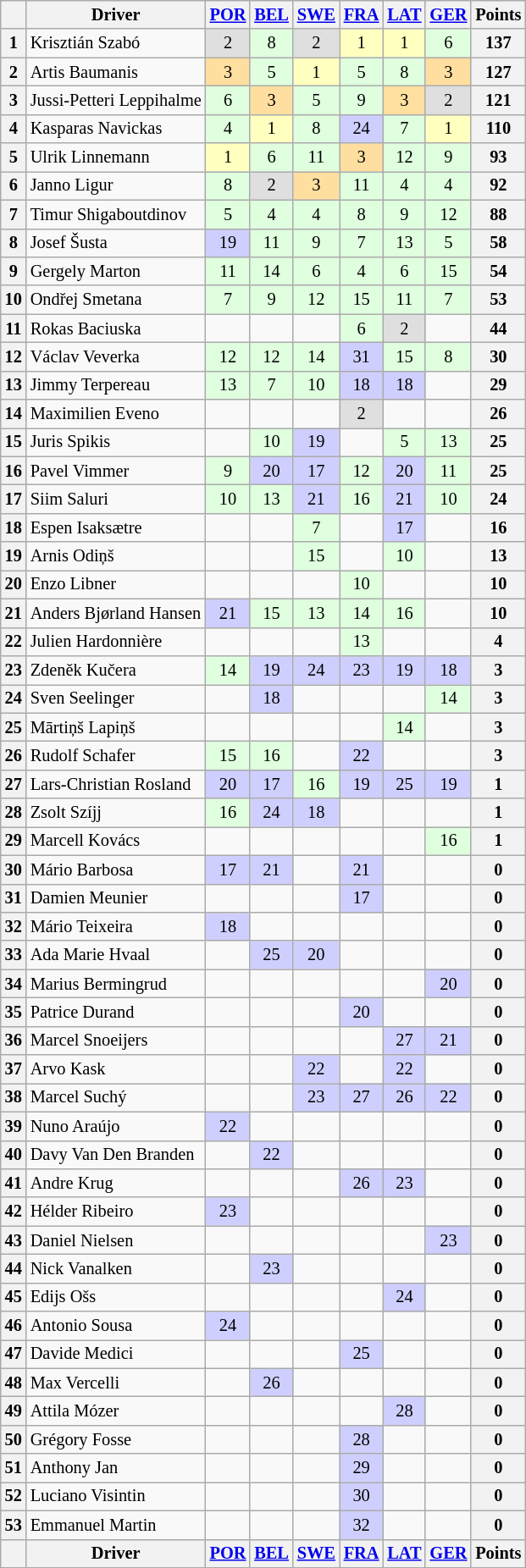<table class="wikitable" style="font-size: 85%; text-align: center;">
<tr valign="top">
<th valign="middle"></th>
<th valign="middle">Driver</th>
<th><a href='#'>POR</a> <br></th>
<th><a href='#'>BEL</a> <br></th>
<th><a href='#'>SWE</a> <br></th>
<th><a href='#'>FRA</a> <br></th>
<th><a href='#'>LAT</a> <br></th>
<th><a href='#'>GER</a> <br></th>
<th valign="middle">Points</th>
</tr>
<tr>
<th>1</th>
<td align=left> Krisztián Szabó</td>
<td style="background:#dfdfdf;">2</td>
<td style="background:#dfffdf;">8</td>
<td style="background:#dfdfdf;">2</td>
<td style="background:#ffffbf;">1</td>
<td style="background:#ffffbf;">1</td>
<td style="background:#dfffdf;">6</td>
<th>137</th>
</tr>
<tr>
<th>2</th>
<td align=left> Artis Baumanis</td>
<td style="background:#ffdf9f;">3</td>
<td style="background:#dfffdf;">5</td>
<td style="background:#ffffbf;">1</td>
<td style="background:#dfffdf;">5</td>
<td style="background:#dfffdf;">8</td>
<td style="background:#ffdf9f;">3</td>
<th>127</th>
</tr>
<tr>
<th>3</th>
<td align=left> Jussi-Petteri Leppihalme</td>
<td style="background:#dfffdf;">6</td>
<td style="background:#ffdf9f;">3</td>
<td style="background:#dfffdf;">5</td>
<td style="background:#dfffdf;">9</td>
<td style="background:#ffdf9f;">3</td>
<td style="background:#dfdfdf;">2</td>
<th>121</th>
</tr>
<tr>
<th>4</th>
<td align=left> Kasparas Navickas</td>
<td style="background:#dfffdf;">4</td>
<td style="background:#ffffbf;">1</td>
<td style="background:#dfffdf;">8</td>
<td style="background:#cfcfff;">24</td>
<td style="background:#dfffdf;">7</td>
<td style="background:#ffffbf;">1</td>
<th>110</th>
</tr>
<tr>
<th>5</th>
<td align=left> Ulrik Linnemann</td>
<td style="background:#ffffbf;">1</td>
<td style="background:#dfffdf;">6</td>
<td style="background:#dfffdf;">11</td>
<td style="background:#ffdf9f;">3</td>
<td style="background:#dfffdf;">12</td>
<td style="background:#dfffdf;">9</td>
<th>93</th>
</tr>
<tr>
<th>6</th>
<td align=left> Janno Ligur</td>
<td style="background:#dfffdf;">8</td>
<td style="background:#dfdfdf;">2</td>
<td style="background:#FFDF9F;">3</td>
<td style="background:#dfffdf;">11</td>
<td style="background:#dfffdf;">4</td>
<td style="background:#dfffdf;">4</td>
<th>92</th>
</tr>
<tr>
<th>7</th>
<td align=left> Timur Shigaboutdinov</td>
<td style="background:#dfffdf;">5</td>
<td style="background:#dfffdf;">4</td>
<td style="background:#dfffdf;">4</td>
<td style="background:#dfffdf;">8</td>
<td style="background:#dfffdf;">9</td>
<td style="background:#dfffdf;">12</td>
<th>88</th>
</tr>
<tr>
<th>8</th>
<td align=left> Josef Šusta</td>
<td style="background:#cfcfff;">19</td>
<td style="background:#dfffdf;">11</td>
<td style="background:#dfffdf;">9</td>
<td style="background:#dfffdf;">7</td>
<td style="background:#dfffdf;">13</td>
<td style="background:#dfffdf;">5</td>
<th>58</th>
</tr>
<tr>
<th>9</th>
<td align=left> Gergely Marton</td>
<td style="background:#dfffdf;">11</td>
<td style="background:#dfffdf;">14</td>
<td style="background:#dfffdf;">6</td>
<td style="background:#dfffdf;">4</td>
<td style="background:#dfffdf;">6</td>
<td style="background:#dfffdf;">15</td>
<th>54</th>
</tr>
<tr>
<th>10</th>
<td align=left> Ondřej Smetana</td>
<td style="background:#dfffdf;">7</td>
<td style="background:#dfffdf;">9</td>
<td style="background:#dfffdf;">12</td>
<td style="background:#dfffdf;">15</td>
<td style="background:#dfffdf;">11</td>
<td style="background:#dfffdf;">7</td>
<th>53</th>
</tr>
<tr>
<th>11</th>
<td align=left> Rokas Baciuska</td>
<td></td>
<td></td>
<td></td>
<td style="background:#dfffdf;">6</td>
<td style="background:#dfdfdf;">2</td>
<td></td>
<th>44</th>
</tr>
<tr>
<th>12</th>
<td align=left> Václav Veverka</td>
<td style="background:#dfffdf;">12</td>
<td style="background:#dfffdf;">12</td>
<td style="background:#dfffdf;">14</td>
<td style="background:#CFCFFF;">31</td>
<td style="background:#dfffdf;">15</td>
<td style="background:#dfffdf;">8</td>
<th>30</th>
</tr>
<tr>
<th>13</th>
<td align=left> Jimmy Terpereau</td>
<td style="background:#dfffdf;">13</td>
<td style="background:#dfffdf;">7</td>
<td style="background:#dfffdf;">10</td>
<td style="background:#CFCFFF;">18</td>
<td style="background:#CFCFFF;">18</td>
<td></td>
<th>29</th>
</tr>
<tr>
<th>14</th>
<td align=left> Maximilien Eveno</td>
<td></td>
<td></td>
<td></td>
<td style="background:#dfdfdf;">2</td>
<td></td>
<td></td>
<th>26</th>
</tr>
<tr>
<th>15</th>
<td align=left> Juris Spikis</td>
<td></td>
<td style="background:#dfffdf;">10</td>
<td style="background:#cfcfff;">19</td>
<td></td>
<td style="background:#dfffdf;">5</td>
<td style="background:#dfffdf;">13</td>
<th>25</th>
</tr>
<tr>
<th>16</th>
<td align=left> Pavel Vimmer</td>
<td style="background:#dfffdf;">9</td>
<td style="background:#cfcfff;">20</td>
<td style="background:#cfcfff;">17</td>
<td style="background:#dfffdf;">12</td>
<td style="background:#cfcfff;">20</td>
<td style="background:#dfffdf;">11</td>
<th>25</th>
</tr>
<tr>
<th>17</th>
<td align=left> Siim Saluri</td>
<td style="background:#dfffdf;">10</td>
<td style="background:#dfffdf;">13</td>
<td style="background:#CFCFFF;">21</td>
<td style="background:#dfffdf;">16</td>
<td style="background:#CFCFFF;">21</td>
<td style="background:#dfffdf;">10</td>
<th>24</th>
</tr>
<tr>
<th>18</th>
<td align=left> Espen Isaksætre</td>
<td></td>
<td></td>
<td style="background:#dfffdf;">7</td>
<td></td>
<td style="background:#CFCFFF;">17</td>
<td></td>
<th>16</th>
</tr>
<tr>
<th>19</th>
<td align=left> Arnis Odiņš</td>
<td></td>
<td></td>
<td style="background:#dfffdf;">15</td>
<td></td>
<td style="background:#dfffdf;">10</td>
<td></td>
<th>13</th>
</tr>
<tr>
<th>20</th>
<td align=left> Enzo Libner</td>
<td></td>
<td></td>
<td></td>
<td style="background:#dfffdf;">10</td>
<td></td>
<td></td>
<th>10</th>
</tr>
<tr>
<th>21</th>
<td align=left> Anders Bjørland Hansen</td>
<td style="background:#cfcfff;">21</td>
<td style="background:#dfffdf;">15</td>
<td style="background:#dfffdf;">13</td>
<td style="background:#dfffdf;">14</td>
<td style="background:#dfffdf;">16</td>
<td></td>
<th>10</th>
</tr>
<tr>
<th>22</th>
<td align=left> Julien Hardonnière</td>
<td></td>
<td></td>
<td></td>
<td style="background:#dfffdf;">13</td>
<td></td>
<td></td>
<th>4</th>
</tr>
<tr>
<th>23</th>
<td align=left> Zdeněk Kučera</td>
<td style="background:#dfffdf;">14</td>
<td style="background:#cfcfff;">19</td>
<td style="background:#cfcfff;">24</td>
<td style="background:#cfcfff;">23</td>
<td style="background:#cfcfff;">19</td>
<td style="background:#cfcfff;">18</td>
<th>3</th>
</tr>
<tr>
<th>24</th>
<td align=left> Sven Seelinger</td>
<td></td>
<td style="background:#cfcfff;">18</td>
<td></td>
<td></td>
<td></td>
<td style="background:#dfffdf;">14</td>
<th>3</th>
</tr>
<tr>
<th>25</th>
<td align=left> Mārtiņš Lapiņš</td>
<td></td>
<td></td>
<td></td>
<td></td>
<td style="background:#dfffdf;">14</td>
<td></td>
<th>3</th>
</tr>
<tr>
<th>26</th>
<td align=left> Rudolf Schafer</td>
<td style="background:#dfffdf;">15</td>
<td style="background:#dfffdf;">16</td>
<td></td>
<td style="background:#cfcfff;">22</td>
<td></td>
<td></td>
<th>3</th>
</tr>
<tr>
<th>27</th>
<td align=left> Lars-Christian Rosland</td>
<td style="background:#cfcfff;">20</td>
<td style="background:#cfcfff;">17</td>
<td style="background:#dfffdf;">16</td>
<td style="background:#cfcfff;">19</td>
<td style="background:#cfcfff;">25</td>
<td style="background:#cfcfff;">19</td>
<th>1</th>
</tr>
<tr>
<th>28</th>
<td align=left> Zsolt Szíjj</td>
<td style="background:#dfffdf;">16</td>
<td style="background:#cfcfff;">24</td>
<td style="background:#cfcfff;">18</td>
<td></td>
<td></td>
<td></td>
<th>1</th>
</tr>
<tr>
<th>29</th>
<td align=left> Marcell Kovács</td>
<td></td>
<td></td>
<td></td>
<td></td>
<td></td>
<td style="background:#dfffdf;">16</td>
<th>1</th>
</tr>
<tr>
<th>30</th>
<td align=left> Mário Barbosa</td>
<td style="background:#cfcfff;">17</td>
<td style="background:#cfcfff;">21</td>
<td></td>
<td style="background:#cfcfff;">21</td>
<td></td>
<td></td>
<th>0</th>
</tr>
<tr>
<th>31</th>
<td align=left> Damien Meunier</td>
<td></td>
<td></td>
<td></td>
<td style="background:#cfcfff;">17</td>
<td></td>
<td></td>
<th>0</th>
</tr>
<tr>
<th>32</th>
<td align=left> Mário Teixeira</td>
<td style="background:#cfcfff;">18</td>
<td></td>
<td></td>
<td></td>
<td></td>
<td></td>
<th>0</th>
</tr>
<tr>
<th>33</th>
<td align=left> Ada Marie Hvaal</td>
<td></td>
<td style="background:#cfcfff;">25</td>
<td style="background:#cfcfff;">20</td>
<td></td>
<td></td>
<td></td>
<th>0</th>
</tr>
<tr>
<th>34</th>
<td align=left> Marius Bermingrud</td>
<td></td>
<td></td>
<td></td>
<td></td>
<td></td>
<td style="background:#cfcfff;">20</td>
<th>0</th>
</tr>
<tr>
<th>35</th>
<td align=left> Patrice Durand</td>
<td></td>
<td></td>
<td></td>
<td style="background:#cfcfff;">20</td>
<td></td>
<td></td>
<th>0</th>
</tr>
<tr>
<th>36</th>
<td align=left> Marcel Snoeijers</td>
<td></td>
<td></td>
<td></td>
<td></td>
<td style="background:#cfcfff;">27</td>
<td style="background:#cfcfff;">21</td>
<th>0</th>
</tr>
<tr>
<th>37</th>
<td align=left> Arvo Kask</td>
<td></td>
<td></td>
<td style="background:#cfcfff;">22</td>
<td></td>
<td style="background:#cfcfff;">22</td>
<td></td>
<th>0</th>
</tr>
<tr>
<th>38</th>
<td align=left> Marcel Suchý</td>
<td></td>
<td></td>
<td style="background:#cfcfff;">23</td>
<td style="background:#cfcfff;">27</td>
<td style="background:#cfcfff;">26</td>
<td style="background:#cfcfff;">22</td>
<th>0</th>
</tr>
<tr>
<th>39</th>
<td align=left> Nuno Araújo</td>
<td style="background:#cfcfff;">22</td>
<td></td>
<td></td>
<td></td>
<td></td>
<td></td>
<th>0</th>
</tr>
<tr>
<th>40</th>
<td align=left> Davy Van Den Branden</td>
<td></td>
<td style="background:#cfcfff;">22</td>
<td></td>
<td></td>
<td></td>
<td></td>
<th>0</th>
</tr>
<tr>
<th>41</th>
<td align=left> Andre Krug</td>
<td></td>
<td></td>
<td></td>
<td style="background:#cfcfff;">26</td>
<td style="background:#cfcfff;">23</td>
<td></td>
<th>0</th>
</tr>
<tr>
<th>42</th>
<td align=left> Hélder Ribeiro</td>
<td style="background:#cfcfff;">23</td>
<td></td>
<td></td>
<td></td>
<td></td>
<td></td>
<th>0</th>
</tr>
<tr>
<th>43</th>
<td align=left> Daniel Nielsen</td>
<td></td>
<td></td>
<td></td>
<td></td>
<td></td>
<td style="background:#cfcfff;">23</td>
<th>0</th>
</tr>
<tr>
<th>44</th>
<td align=left> Nick Vanalken</td>
<td></td>
<td style="background:#cfcfff;">23</td>
<td></td>
<td></td>
<td></td>
<td></td>
<th>0</th>
</tr>
<tr>
<th>45</th>
<td align=left> Edijs Ošs</td>
<td></td>
<td></td>
<td></td>
<td></td>
<td style="background:#cfcfff;">24</td>
<td></td>
<th>0</th>
</tr>
<tr>
<th>46</th>
<td align=left> Antonio Sousa</td>
<td style="background:#cfcfff;">24</td>
<td></td>
<td></td>
<td></td>
<td></td>
<td></td>
<th>0</th>
</tr>
<tr>
<th>47</th>
<td align=left> Davide Medici</td>
<td></td>
<td></td>
<td></td>
<td style="background:#cfcfff;">25</td>
<td></td>
<td></td>
<th>0</th>
</tr>
<tr>
<th>48</th>
<td align=left> Max Vercelli</td>
<td></td>
<td style="background:#cfcfff;">26</td>
<td></td>
<td></td>
<td></td>
<td></td>
<th>0</th>
</tr>
<tr>
<th>49</th>
<td align=left> Attila Mózer</td>
<td></td>
<td></td>
<td></td>
<td></td>
<td style="background:#cfcfff;">28</td>
<td></td>
<th>0</th>
</tr>
<tr>
<th>50</th>
<td align=left> Grégory Fosse</td>
<td></td>
<td></td>
<td></td>
<td style="background:#cfcfff;">28</td>
<td></td>
<td></td>
<th>0</th>
</tr>
<tr>
<th>51</th>
<td align=left> Anthony Jan</td>
<td></td>
<td></td>
<td></td>
<td style="background:#cfcfff;">29</td>
<td></td>
<td></td>
<th>0</th>
</tr>
<tr>
<th>52</th>
<td align=left>  Luciano Visintin</td>
<td></td>
<td></td>
<td></td>
<td style="background:#cfcfff;">30</td>
<td></td>
<td></td>
<th>0</th>
</tr>
<tr>
<th>53</th>
<td align=left> Emmanuel Martin</td>
<td></td>
<td></td>
<td></td>
<td style="background:#cfcfff;">32</td>
<td></td>
<td></td>
<th>0</th>
</tr>
<tr valign="top">
<th valign="middle"></th>
<th valign="middle">Driver</th>
<th><a href='#'>POR</a> <br></th>
<th><a href='#'>BEL</a> <br></th>
<th><a href='#'>SWE</a> <br></th>
<th><a href='#'>FRA</a> <br></th>
<th><a href='#'>LAT</a> <br></th>
<th><a href='#'>GER</a> <br></th>
<th valign="middle">Points</th>
</tr>
<tr>
</tr>
</table>
